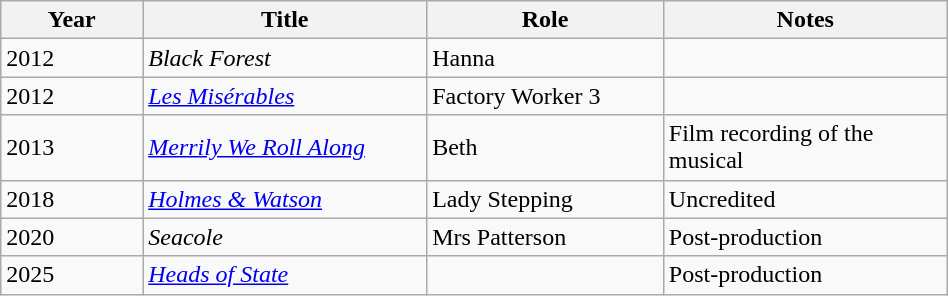<table class="wikitable sortable" width="50%">
<tr>
<th width="15%">Year</th>
<th width="30%">Title</th>
<th width="25%">Role</th>
<th width="30%" class="unsortable">Notes</th>
</tr>
<tr>
<td>2012</td>
<td><em>Black Forest</em></td>
<td>Hanna</td>
<td></td>
</tr>
<tr>
<td>2012</td>
<td><em><a href='#'>Les Misérables</a></em></td>
<td>Factory Worker 3</td>
<td></td>
</tr>
<tr>
<td>2013</td>
<td><em><a href='#'>Merrily We Roll Along</a></em></td>
<td>Beth</td>
<td>Film recording of the musical</td>
</tr>
<tr>
<td>2018</td>
<td><em><a href='#'>Holmes & Watson</a></em></td>
<td>Lady Stepping</td>
<td>Uncredited</td>
</tr>
<tr>
<td>2020</td>
<td><em>Seacole</em></td>
<td>Mrs Patterson</td>
<td>Post-production</td>
</tr>
<tr>
<td>2025</td>
<td><em><a href='#'>Heads of State</a></em></td>
<td></td>
<td>Post-production</td>
</tr>
</table>
